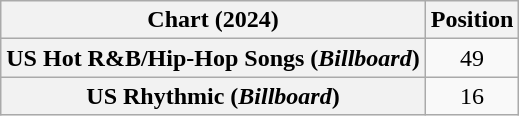<table class="wikitable sortable plainrowheaders" style="text-align:center">
<tr>
<th scope="col">Chart (2024)</th>
<th scope="col">Position</th>
</tr>
<tr>
<th scope="row">US Hot R&B/Hip-Hop Songs (<em>Billboard</em>)</th>
<td>49</td>
</tr>
<tr>
<th scope="row">US Rhythmic (<em>Billboard</em>)</th>
<td>16</td>
</tr>
</table>
